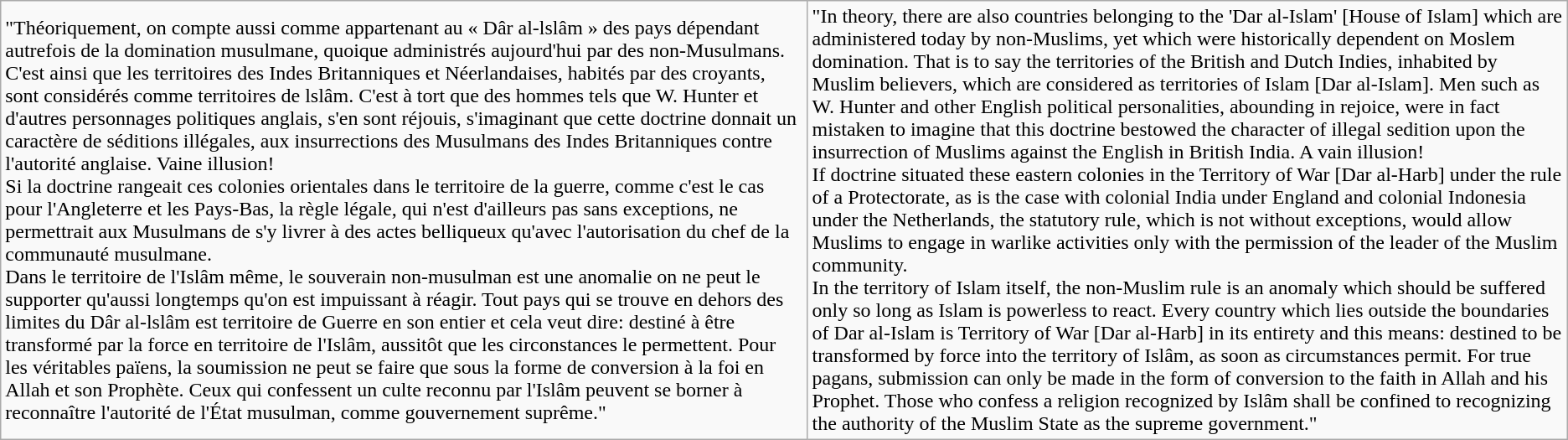<table class="wikitable">
<tr>
<td>"Théoriquement, on compte aussi comme appartenant au « Dâr al-lslâm » des pays dépendant autrefois de la domination musulmane, quoique administrés aujourd'hui par des non-Musulmans. C'est ainsi que les territoires des Indes Britanniques et Néerlandaises, habités par des croyants, sont considérés comme territoires de lslâm. C'est à tort que des hommes tels que W. Hunter et d'autres personnages politiques anglais, s'en sont réjouis, s'imaginant que cette doctrine donnait un caractère de séditions illégales, aux insurrections des Musulmans des Indes Britanniques contre l'autorité anglaise. Vaine illusion!<br>Si la doctrine rangeait ces colonies orientales dans le territoire de la guerre, comme c'est le cas pour l'Angleterre et les Pays-Bas, la règle légale, qui n'est d'ailleurs pas sans exceptions, ne permettrait aux Musulmans de s'y livrer à des actes belliqueux qu'avec l'autorisation du chef de la communauté musulmane.<br>Dans le territoire de l'Islâm même, le souverain non-musulman est une anomalie on ne peut le supporter qu'aussi longtemps qu'on est impuissant à réagir. Tout pays qui se trouve en dehors des limites du Dâr al-lslâm est territoire de Guerre en son entier et cela veut dire: destiné à être transformé par la force en territoire de l'Islâm, aussitôt que les circonstances le permettent. Pour les véritables païens, la soumission ne peut se faire que sous la forme de conversion à la foi en Allah et son Prophète. Ceux qui confessent un culte reconnu par l'Islâm peuvent se borner à reconnaître l'autorité de l'État musulman, comme gouvernement suprême."</td>
<td>"In theory, there are also countries belonging to the 'Dar al-Islam' [House of Islam] which are administered today by non-Muslims, yet which were historically dependent on Moslem domination. That is to say the territories of the British and Dutch Indies, inhabited by Muslim believers, which are considered as territories of Islam [Dar al-Islam]. Men such as W. Hunter and other English political personalities, abounding in rejoice, were in fact mistaken to imagine that this doctrine bestowed the character of illegal sedition upon the insurrection of Muslims against the English in British India. A vain illusion!<br>If doctrine situated these eastern colonies in the Territory of War [Dar al-Harb] under the rule of a Protectorate, as is the case with colonial India under England and colonial Indonesia under the Netherlands, the statutory rule, which is not without exceptions, would allow Muslims to engage in warlike activities only with the permission of the leader of the Muslim community.<br>In the territory of Islam itself, the non-Muslim rule is an anomaly which should be suffered only so long as Islam is powerless to react. Every country which lies outside the boundaries of Dar al-Islam is Territory of War [Dar al-Harb] in its entirety and this means: destined to be transformed by force into the territory of Islâm, as soon as circumstances permit. For true pagans, submission can only be made in the form of conversion to the faith in Allah and his Prophet. Those who confess a religion recognized by Islâm shall be confined to recognizing the authority of the Muslim State as the supreme government."</td>
</tr>
</table>
